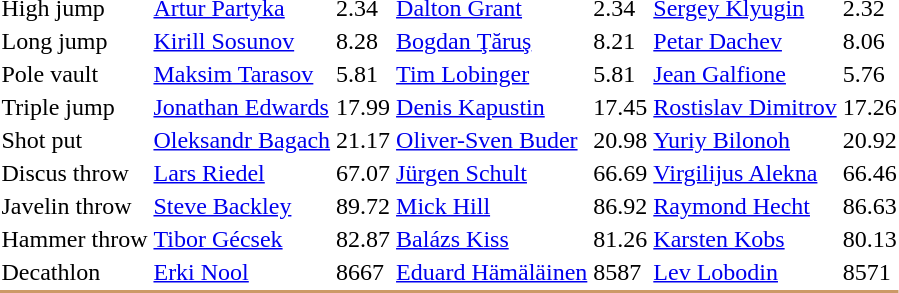<table>
<tr>
<td>High jump<br></td>
<td><a href='#'>Artur Partyka</a><br></td>
<td>2.34</td>
<td><a href='#'>Dalton Grant</a><br></td>
<td>2.34</td>
<td><a href='#'>Sergey Klyugin</a><br></td>
<td>2.32</td>
</tr>
<tr>
<td>Long jump<br></td>
<td><a href='#'>Kirill Sosunov</a><br></td>
<td>8.28</td>
<td><a href='#'>Bogdan Ţăruş</a><br></td>
<td>8.21</td>
<td><a href='#'>Petar Dachev</a><br></td>
<td>8.06</td>
</tr>
<tr>
<td>Pole vault<br></td>
<td><a href='#'>Maksim Tarasov</a><br></td>
<td>5.81</td>
<td><a href='#'>Tim Lobinger</a><br></td>
<td>5.81</td>
<td><a href='#'>Jean Galfione</a><br></td>
<td>5.76</td>
</tr>
<tr>
<td>Triple jump<br></td>
<td><a href='#'>Jonathan Edwards</a><br></td>
<td>17.99</td>
<td><a href='#'>Denis Kapustin</a><br></td>
<td>17.45</td>
<td><a href='#'>Rostislav Dimitrov</a><br></td>
<td>17.26</td>
</tr>
<tr>
<td>Shot put<br></td>
<td><a href='#'>Oleksandr Bagach</a><br></td>
<td>21.17</td>
<td><a href='#'>Oliver-Sven Buder</a><br></td>
<td>20.98</td>
<td><a href='#'>Yuriy Bilonoh</a><br></td>
<td>20.92</td>
</tr>
<tr>
<td>Discus throw <br></td>
<td><a href='#'>Lars Riedel</a><br></td>
<td>67.07</td>
<td><a href='#'>Jürgen Schult</a><br></td>
<td>66.69</td>
<td><a href='#'>Virgilijus Alekna</a><br></td>
<td>66.46</td>
</tr>
<tr>
<td>Javelin throw <br></td>
<td><a href='#'>Steve Backley</a><br></td>
<td>89.72</td>
<td><a href='#'>Mick Hill</a><br></td>
<td>86.92</td>
<td><a href='#'>Raymond Hecht</a><br></td>
<td>86.63</td>
</tr>
<tr>
<td>Hammer throw<br></td>
<td><a href='#'>Tibor Gécsek</a><br></td>
<td>82.87</td>
<td><a href='#'>Balázs Kiss</a><br></td>
<td>81.26</td>
<td><a href='#'>Karsten Kobs</a><br></td>
<td>80.13</td>
</tr>
<tr>
<td>Decathlon <br></td>
<td><a href='#'>Erki Nool</a><br></td>
<td>8667</td>
<td><a href='#'>Eduard Hämäläinen</a><br></td>
<td>8587</td>
<td><a href='#'>Lev Lobodin</a><br></td>
<td>8571</td>
</tr>
<tr bgcolor= CC9966>
<td colspan=7></td>
</tr>
</table>
